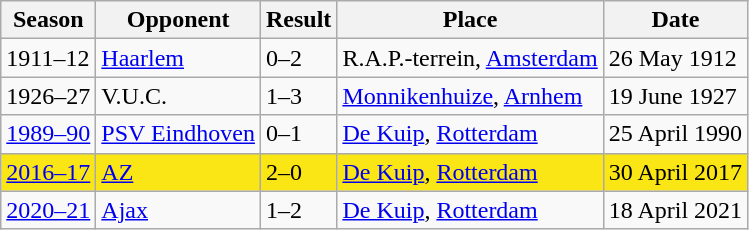<table class="wikitable">
<tr>
<th>Season</th>
<th>Opponent</th>
<th>Result</th>
<th>Place</th>
<th>Date</th>
</tr>
<tr>
<td>1911–12</td>
<td><a href='#'>Haarlem</a></td>
<td>0–2</td>
<td>R.A.P.-terrein, <a href='#'>Amsterdam</a></td>
<td>26 May 1912</td>
</tr>
<tr>
<td>1926–27</td>
<td>V.U.C.</td>
<td>1–3</td>
<td><a href='#'>Monnikenhuize</a>, <a href='#'>Arnhem</a></td>
<td>19 June 1927</td>
</tr>
<tr>
<td><a href='#'>1989–90</a></td>
<td><a href='#'>PSV Eindhoven</a></td>
<td>0–1</td>
<td><a href='#'>De Kuip</a>, <a href='#'>Rotterdam</a></td>
<td>25 April 1990</td>
</tr>
<tr>
<td bgcolor="#FAE614"><a href='#'>2016–17</a></td>
<td bgcolor="#FAE614"><a href='#'>AZ</a></td>
<td bgcolor="#FAE614">2–0</td>
<td bgcolor="#FAE614"><a href='#'>De Kuip</a>, <a href='#'>Rotterdam</a></td>
<td bgcolor="#FAE614">30 April 2017</td>
</tr>
<tr>
<td><a href='#'>2020–21</a></td>
<td><a href='#'>Ajax</a></td>
<td>1–2</td>
<td><a href='#'>De Kuip</a>, <a href='#'>Rotterdam</a></td>
<td>18 April 2021</td>
</tr>
</table>
